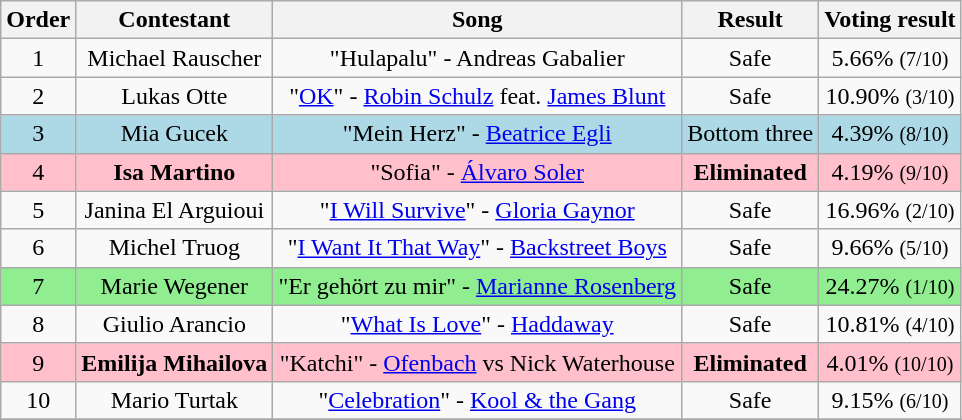<table class="wikitable" style="text-align:center;">
<tr>
<th>Order</th>
<th>Contestant</th>
<th>Song</th>
<th>Result</th>
<th>Voting result</th>
</tr>
<tr>
<td>1</td>
<td>Michael Rauscher</td>
<td>"Hulapalu" - Andreas Gabalier</td>
<td>Safe</td>
<td>5.66% <small>(7/10)</small></td>
</tr>
<tr>
<td>2</td>
<td>Lukas Otte</td>
<td>"<a href='#'>OK</a>" - <a href='#'>Robin Schulz</a> feat. <a href='#'>James Blunt</a></td>
<td>Safe</td>
<td>10.90% <small>(3/10)</small></td>
</tr>
<tr bgcolor="lightblue">
<td>3</td>
<td>Mia Gucek</td>
<td>"Mein Herz" - <a href='#'>Beatrice Egli</a></td>
<td>Bottom three</td>
<td>4.39% <small>(8/10)</small></td>
</tr>
<tr bgcolor="pink">
<td>4</td>
<td><strong>Isa Martino</strong></td>
<td>"Sofia" - <a href='#'>Álvaro Soler</a></td>
<td><strong>Eliminated</strong></td>
<td>4.19% <small>(9/10)</small></td>
</tr>
<tr>
<td>5</td>
<td>Janina El Arguioui</td>
<td>"<a href='#'>I Will Survive</a>" - <a href='#'>Gloria Gaynor</a></td>
<td>Safe</td>
<td>16.96% <small>(2/10)</small></td>
</tr>
<tr>
<td>6</td>
<td>Michel Truog</td>
<td>"<a href='#'>I Want It That Way</a>" - <a href='#'>Backstreet Boys</a></td>
<td>Safe</td>
<td>9.66% <small>(5/10)</small></td>
</tr>
<tr bgcolor="lightgreen">
<td>7</td>
<td>Marie Wegener</td>
<td>"Er gehört zu mir" - <a href='#'>Marianne Rosenberg</a></td>
<td>Safe</td>
<td>24.27% <small>(1/10)</small></td>
</tr>
<tr>
<td>8</td>
<td>Giulio Arancio</td>
<td>"<a href='#'>What Is Love</a>" - <a href='#'>Haddaway</a></td>
<td>Safe</td>
<td>10.81% <small>(4/10)</small></td>
</tr>
<tr bgcolor="pink">
<td>9</td>
<td><strong>Emilija Mihailova</strong></td>
<td>"Katchi" - <a href='#'>Ofenbach</a> vs Nick Waterhouse</td>
<td><strong>Eliminated</strong></td>
<td>4.01% <small>(10/10)</small></td>
</tr>
<tr>
<td>10</td>
<td>Mario Turtak</td>
<td>"<a href='#'>Celebration</a>" - <a href='#'>Kool & the Gang</a></td>
<td>Safe</td>
<td>9.15% <small>(6/10)</small></td>
</tr>
<tr>
</tr>
</table>
